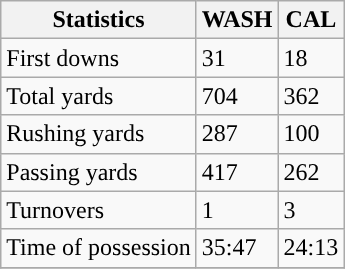<table class="wikitable">
<tr>
<th>Statistics</th>
<th>WASH</th>
<th>CAL</th>
</tr>
<tr>
<td>First downs</td>
<td>31</td>
<td>18</td>
</tr>
<tr>
<td>Total yards</td>
<td>704</td>
<td>362</td>
</tr>
<tr>
<td>Rushing yards</td>
<td>287</td>
<td>100</td>
</tr>
<tr>
<td>Passing yards</td>
<td>417</td>
<td>262</td>
</tr>
<tr>
<td>Turnovers</td>
<td>1</td>
<td>3</td>
</tr>
<tr>
<td>Time of possession</td>
<td>35:47</td>
<td>24:13</td>
</tr>
<tr>
</tr>
</table>
